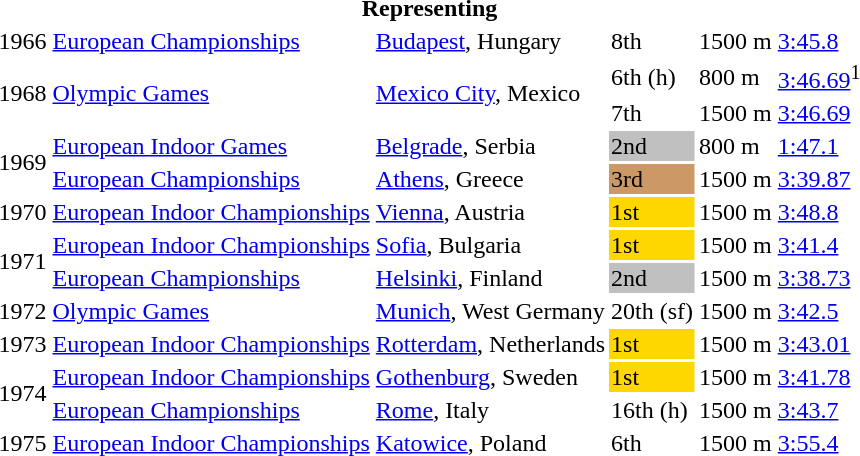<table>
<tr>
<th colspan="6">Representing </th>
</tr>
<tr>
<td>1966</td>
<td><a href='#'>European Championships</a></td>
<td><a href='#'>Budapest</a>, Hungary</td>
<td>8th</td>
<td>1500 m</td>
<td><a href='#'>3:45.8</a></td>
</tr>
<tr>
<td rowspan=2>1968</td>
<td rowspan=2><a href='#'>Olympic Games</a></td>
<td rowspan=2><a href='#'>Mexico City</a>, Mexico</td>
<td>6th (h)</td>
<td>800 m</td>
<td><a href='#'>3:46.69</a><sup>1</sup></td>
</tr>
<tr>
<td>7th</td>
<td>1500 m</td>
<td><a href='#'>3:46.69</a></td>
</tr>
<tr>
<td rowspan=2>1969</td>
<td><a href='#'>European Indoor Games</a></td>
<td><a href='#'>Belgrade</a>, Serbia</td>
<td bgcolor=silver>2nd</td>
<td>800 m</td>
<td><a href='#'>1:47.1</a></td>
</tr>
<tr>
<td><a href='#'>European Championships</a></td>
<td><a href='#'>Athens</a>, Greece</td>
<td bgcolor=cc9966>3rd</td>
<td>1500 m</td>
<td><a href='#'>3:39.87</a></td>
</tr>
<tr>
<td>1970</td>
<td><a href='#'>European Indoor Championships</a></td>
<td><a href='#'>Vienna</a>, Austria</td>
<td bgcolor=gold>1st</td>
<td>1500 m</td>
<td><a href='#'>3:48.8</a></td>
</tr>
<tr>
<td rowspan=2>1971</td>
<td><a href='#'>European Indoor Championships</a></td>
<td><a href='#'>Sofia</a>, Bulgaria</td>
<td bgcolor=gold>1st</td>
<td>1500 m</td>
<td><a href='#'>3:41.4</a></td>
</tr>
<tr>
<td><a href='#'>European Championships</a></td>
<td><a href='#'>Helsinki</a>, Finland</td>
<td bgcolor=silver>2nd</td>
<td>1500 m</td>
<td><a href='#'>3:38.73</a></td>
</tr>
<tr>
<td>1972</td>
<td><a href='#'>Olympic Games</a></td>
<td><a href='#'>Munich</a>, West Germany</td>
<td>20th (sf)</td>
<td>1500 m</td>
<td><a href='#'>3:42.5</a></td>
</tr>
<tr>
<td>1973</td>
<td><a href='#'>European Indoor Championships</a></td>
<td><a href='#'>Rotterdam</a>, Netherlands</td>
<td bgcolor=gold>1st</td>
<td>1500 m</td>
<td><a href='#'>3:43.01</a></td>
</tr>
<tr>
<td rowspan=2>1974</td>
<td><a href='#'>European Indoor Championships</a></td>
<td><a href='#'>Gothenburg</a>, Sweden</td>
<td bgcolor=gold>1st</td>
<td>1500 m</td>
<td><a href='#'>3:41.78</a></td>
</tr>
<tr>
<td><a href='#'>European Championships</a></td>
<td><a href='#'>Rome</a>, Italy</td>
<td>16th (h)</td>
<td>1500 m</td>
<td><a href='#'>3:43.7</a></td>
</tr>
<tr>
<td>1975</td>
<td><a href='#'>European Indoor Championships</a></td>
<td><a href='#'>Katowice</a>, Poland</td>
<td>6th</td>
<td>1500 m</td>
<td><a href='#'>3:55.4</a></td>
</tr>
</table>
